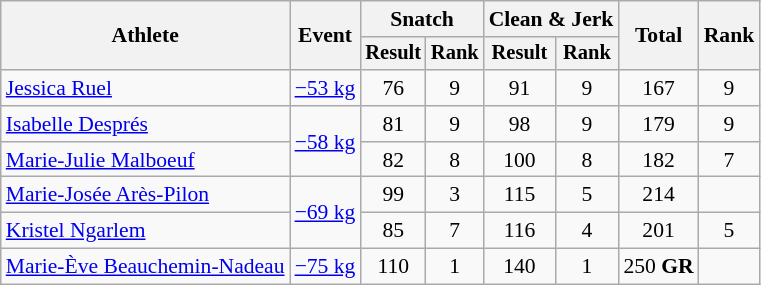<table class="wikitable" style="font-size:90%">
<tr>
<th rowspan=2>Athlete</th>
<th rowspan=2>Event</th>
<th colspan="2">Snatch</th>
<th colspan="2">Clean & Jerk</th>
<th rowspan="2">Total</th>
<th rowspan="2">Rank</th>
</tr>
<tr style="font-size:95%">
<th>Result</th>
<th>Rank</th>
<th>Result</th>
<th>Rank</th>
</tr>
<tr align=center>
<td align=left><a href='#'>Jessica Ruel</a></td>
<td align=left><a href='#'>−53 kg</a></td>
<td>76</td>
<td>9</td>
<td>91</td>
<td>9</td>
<td>167</td>
<td>9</td>
</tr>
<tr align=center>
<td align=left><a href='#'>Isabelle Després</a></td>
<td align=left rowspan="2"><a href='#'>−58 kg</a></td>
<td>81</td>
<td>9</td>
<td>98</td>
<td>9</td>
<td>179</td>
<td>9</td>
</tr>
<tr align=center>
<td align=left><a href='#'>Marie-Julie Malboeuf</a></td>
<td>82</td>
<td>8</td>
<td>100</td>
<td>8</td>
<td>182</td>
<td>7</td>
</tr>
<tr align=center>
<td align=left><a href='#'>Marie-Josée Arès-Pilon</a></td>
<td align=left rowspan="2"><a href='#'>−69 kg</a></td>
<td>99</td>
<td>3</td>
<td>115</td>
<td>5</td>
<td>214</td>
<td></td>
</tr>
<tr align=center>
<td align=left><a href='#'>Kristel Ngarlem</a></td>
<td>85</td>
<td>7</td>
<td>116</td>
<td>4</td>
<td>201</td>
<td>5</td>
</tr>
<tr align=center>
<td align=left><a href='#'>Marie-Ève Beauchemin-Nadeau</a></td>
<td align=left><a href='#'>−75 kg</a></td>
<td>110</td>
<td>1</td>
<td>140</td>
<td>1</td>
<td>250 <strong>GR</strong></td>
<td></td>
</tr>
</table>
